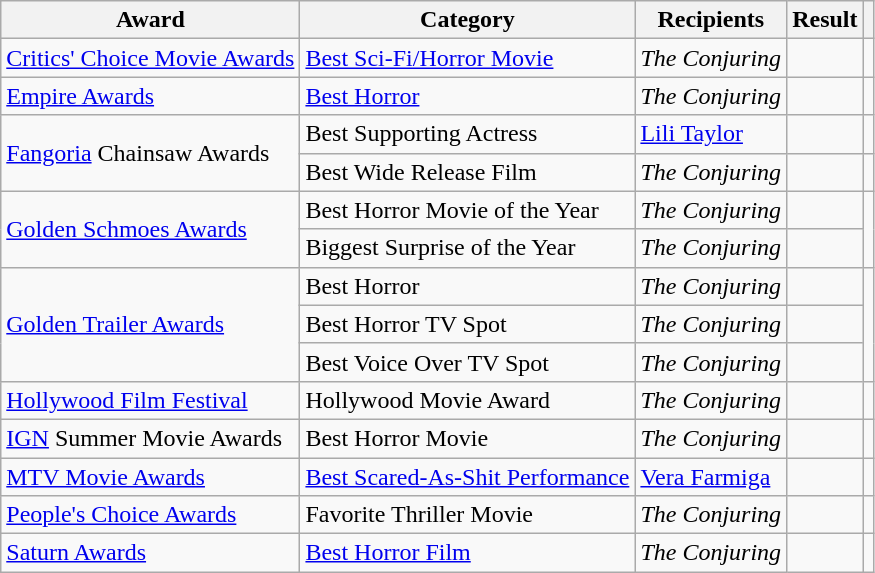<table class="wikitable sortable">
<tr>
<th>Award</th>
<th>Category</th>
<th>Recipients</th>
<th>Result</th>
<th class="unsortable"></th>
</tr>
<tr>
<td><a href='#'>Critics' Choice Movie Awards</a></td>
<td><a href='#'>Best Sci-Fi/Horror Movie</a></td>
<td data-sort-value="Conjuring, The"><em>The Conjuring</em></td>
<td></td>
<td></td>
</tr>
<tr>
<td><a href='#'>Empire Awards</a></td>
<td><a href='#'>Best Horror</a></td>
<td data-sort-value="Conjuring, The"><em>The Conjuring</em></td>
<td></td>
<td></td>
</tr>
<tr>
<td rowspan="2"><a href='#'>Fangoria</a> Chainsaw Awards</td>
<td>Best Supporting Actress</td>
<td data-sort-value="Taylor, Lili"><a href='#'>Lili Taylor</a></td>
<td></td>
<td></td>
</tr>
<tr>
<td>Best Wide Release Film</td>
<td data-sort-value="Conjuring, The"><em>The Conjuring</em></td>
<td></td>
<td></td>
</tr>
<tr>
<td rowspan="2"><a href='#'>Golden Schmoes Awards</a></td>
<td>Best Horror Movie of the Year</td>
<td><em>The Conjuring</em></td>
<td></td>
<td rowspan="2"></td>
</tr>
<tr>
<td>Biggest Surprise of the Year</td>
<td><em>The Conjuring</em></td>
<td></td>
</tr>
<tr>
<td rowspan="3"><a href='#'>Golden Trailer Awards</a></td>
<td>Best Horror</td>
<td><em>The Conjuring</em></td>
<td></td>
<td rowspan="3"></td>
</tr>
<tr>
<td>Best Horror TV Spot</td>
<td><em>The Conjuring</em></td>
<td></td>
</tr>
<tr>
<td>Best Voice Over TV Spot</td>
<td><em>The Conjuring</em></td>
<td></td>
</tr>
<tr>
<td><a href='#'>Hollywood Film Festival</a></td>
<td>Hollywood Movie Award</td>
<td data-sort-value="Conjuring, The"><em>The Conjuring</em></td>
<td></td>
<td></td>
</tr>
<tr>
<td><a href='#'>IGN</a> Summer Movie Awards</td>
<td>Best Horror Movie</td>
<td data-sort-value="Conjuring, The"><em>The Conjuring</em></td>
<td></td>
<td></td>
</tr>
<tr>
<td><a href='#'>MTV Movie Awards</a></td>
<td><a href='#'>Best Scared-As-Shit Performance</a></td>
<td data-sort-value="Farmiga, Vera"><a href='#'>Vera Farmiga</a></td>
<td></td>
<td></td>
</tr>
<tr>
<td><a href='#'>People's Choice Awards</a></td>
<td>Favorite Thriller Movie</td>
<td data-sort-value="Conjuring, The"><em>The Conjuring</em></td>
<td></td>
<td></td>
</tr>
<tr>
<td><a href='#'>Saturn Awards</a></td>
<td><a href='#'>Best Horror Film</a></td>
<td data-sort-value="Conjuring, The"><em>The Conjuring</em></td>
<td></td>
<td></td>
</tr>
</table>
